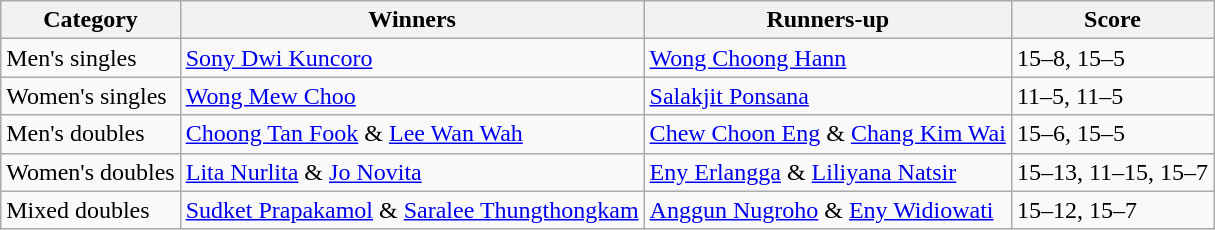<table class=wikitable>
<tr>
<th>Category</th>
<th>Winners</th>
<th>Runners-up</th>
<th>Score</th>
</tr>
<tr>
<td>Men's singles</td>
<td> <a href='#'>Sony Dwi Kuncoro</a></td>
<td> <a href='#'>Wong Choong Hann</a></td>
<td>15–8, 15–5</td>
</tr>
<tr>
<td>Women's singles</td>
<td> <a href='#'>Wong Mew Choo</a></td>
<td> <a href='#'>Salakjit Ponsana</a></td>
<td>11–5, 11–5</td>
</tr>
<tr>
<td>Men's doubles</td>
<td> <a href='#'>Choong Tan Fook</a> & <a href='#'>Lee Wan Wah</a></td>
<td> <a href='#'>Chew Choon Eng</a> & <a href='#'>Chang Kim Wai</a></td>
<td>15–6, 15–5</td>
</tr>
<tr>
<td>Women's doubles</td>
<td> <a href='#'>Lita Nurlita</a> & <a href='#'>Jo Novita</a></td>
<td> <a href='#'>Eny Erlangga</a> & <a href='#'>Liliyana Natsir</a></td>
<td>15–13, 11–15, 15–7</td>
</tr>
<tr>
<td>Mixed doubles</td>
<td> <a href='#'>Sudket Prapakamol</a> & <a href='#'>Saralee Thungthongkam</a></td>
<td> <a href='#'>Anggun Nugroho</a> & <a href='#'>Eny Widiowati</a></td>
<td>15–12, 15–7</td>
</tr>
</table>
